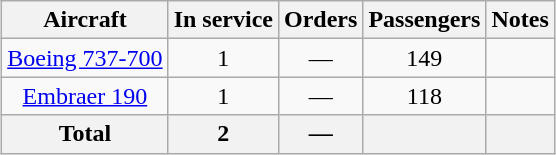<table class="wikitable" style="margin:1em auto;border-collapse:collapse;text-align:center">
<tr>
<th>Aircraft</th>
<th>In service</th>
<th>Orders</th>
<th>Passengers</th>
<th>Notes</th>
</tr>
<tr>
<td><a href='#'>Boeing 737-700</a></td>
<td>1</td>
<td>—</td>
<td>149</td>
<td></td>
</tr>
<tr>
<td><a href='#'>Embraer 190</a></td>
<td>1</td>
<td>—</td>
<td>118</td>
<td></td>
</tr>
<tr>
<th>Total</th>
<th>2</th>
<th>—</th>
<th></th>
<th></th>
</tr>
</table>
